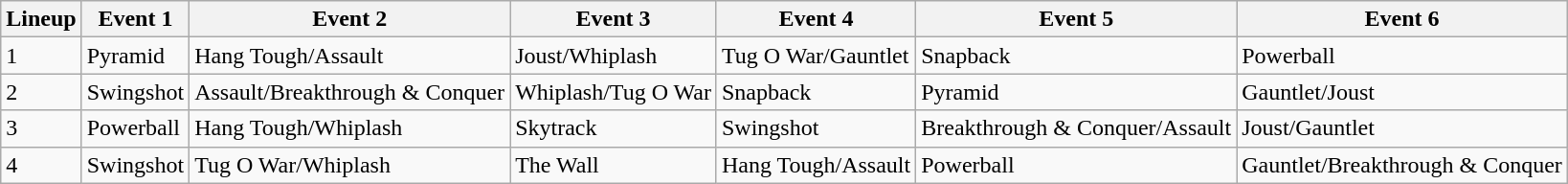<table class="wikitable" style="white-space:nowrap; align:center;">
<tr>
<th>Lineup</th>
<th>Event 1</th>
<th>Event 2</th>
<th>Event 3</th>
<th>Event 4</th>
<th>Event 5</th>
<th>Event 6</th>
</tr>
<tr>
<td>1</td>
<td>Pyramid</td>
<td>Hang Tough/Assault</td>
<td>Joust/Whiplash</td>
<td>Tug O War/Gauntlet</td>
<td>Snapback</td>
<td>Powerball</td>
</tr>
<tr>
<td>2</td>
<td>Swingshot</td>
<td>Assault/Breakthrough & Conquer</td>
<td>Whiplash/Tug O War</td>
<td>Snapback</td>
<td>Pyramid</td>
<td>Gauntlet/Joust</td>
</tr>
<tr>
<td>3</td>
<td>Powerball</td>
<td>Hang Tough/Whiplash</td>
<td>Skytrack</td>
<td>Swingshot</td>
<td>Breakthrough & Conquer/Assault</td>
<td>Joust/Gauntlet</td>
</tr>
<tr>
<td>4</td>
<td>Swingshot</td>
<td>Tug O War/Whiplash</td>
<td>The Wall</td>
<td>Hang Tough/Assault</td>
<td>Powerball</td>
<td>Gauntlet/Breakthrough & Conquer</td>
</tr>
</table>
